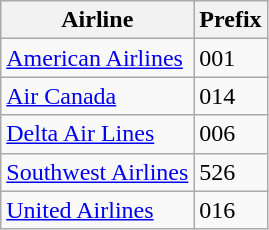<table class="wikitable">
<tr>
<th>Airline</th>
<th>Prefix</th>
</tr>
<tr>
<td><a href='#'>American Airlines</a></td>
<td>001</td>
</tr>
<tr>
<td><a href='#'>Air Canada</a></td>
<td>014</td>
</tr>
<tr>
<td><a href='#'>Delta Air Lines</a></td>
<td>006</td>
</tr>
<tr>
<td><a href='#'>Southwest Airlines</a></td>
<td>526</td>
</tr>
<tr>
<td><a href='#'>United Airlines</a></td>
<td>016</td>
</tr>
</table>
